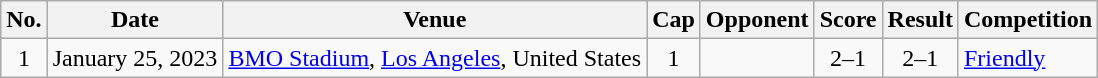<table class="wikitable sortable">
<tr>
<th scope="col">No.</th>
<th scope="col">Date</th>
<th scope="col">Venue</th>
<th scope="col">Cap</th>
<th scope="col">Opponent</th>
<th scope="col">Score</th>
<th scope="col">Result</th>
<th scope="col">Competition</th>
</tr>
<tr>
<td align="center">1</td>
<td>January 25, 2023</td>
<td><a href='#'>BMO Stadium</a>, <a href='#'>Los Angeles</a>, United States</td>
<td align="center">1</td>
<td></td>
<td align="center">2–1</td>
<td align="center">2–1</td>
<td><a href='#'>Friendly</a></td>
</tr>
</table>
